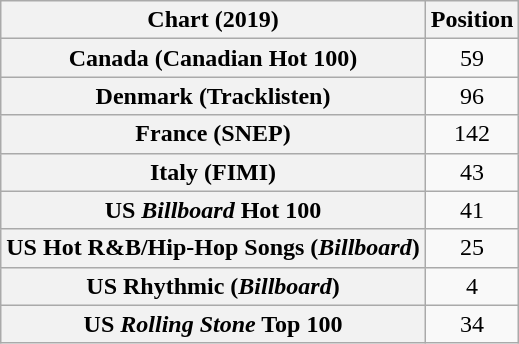<table class="wikitable sortable plainrowheaders" style="text-align:center">
<tr>
<th scope="col">Chart (2019)</th>
<th scope="col">Position</th>
</tr>
<tr>
<th scope="row">Canada (Canadian Hot 100)</th>
<td>59</td>
</tr>
<tr>
<th scope="row">Denmark (Tracklisten)</th>
<td>96</td>
</tr>
<tr>
<th scope="row">France (SNEP)</th>
<td>142</td>
</tr>
<tr>
<th scope="row">Italy (FIMI)<br></th>
<td>43</td>
</tr>
<tr>
<th scope="row">US <em>Billboard</em> Hot 100</th>
<td>41</td>
</tr>
<tr>
<th scope="row">US Hot R&B/Hip-Hop Songs (<em>Billboard</em>)</th>
<td>25</td>
</tr>
<tr>
<th scope="row">US Rhythmic (<em>Billboard</em>)</th>
<td>4</td>
</tr>
<tr>
<th scope="row">US <em>Rolling Stone</em> Top 100</th>
<td>34</td>
</tr>
</table>
